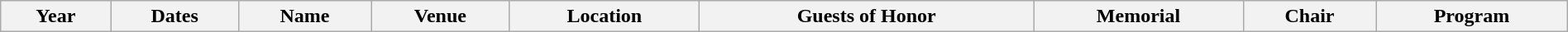<table class="wikitable" style="text-align:center;" width="100%">
<tr>
<th>Year</th>
<th>Dates</th>
<th>Name</th>
<th>Venue</th>
<th>Location</th>
<th>Guests of Honor</th>
<th>Memorial</th>
<th>Chair</th>
<th>Program<br>































</th>
</tr>
</table>
